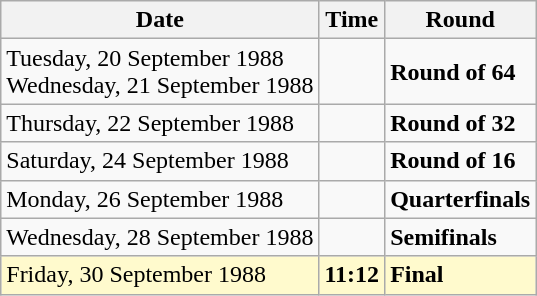<table class="wikitable">
<tr>
<th>Date</th>
<th>Time</th>
<th>Round</th>
</tr>
<tr>
<td>Tuesday, 20 September 1988<br>Wednesday, 21 September 1988</td>
<td></td>
<td><strong>Round of 64</strong></td>
</tr>
<tr>
<td>Thursday, 22 September 1988</td>
<td></td>
<td><strong>Round of 32</strong></td>
</tr>
<tr>
<td>Saturday, 24 September 1988</td>
<td></td>
<td><strong>Round of 16</strong></td>
</tr>
<tr>
<td>Monday, 26 September 1988</td>
<td></td>
<td><strong>Quarterfinals</strong></td>
</tr>
<tr>
<td>Wednesday, 28 September 1988</td>
<td></td>
<td><strong>Semifinals</strong></td>
</tr>
<tr style=background:lemonchiffon>
<td>Friday, 30 September 1988</td>
<td><strong>11:12</strong></td>
<td><strong>Final</strong></td>
</tr>
</table>
